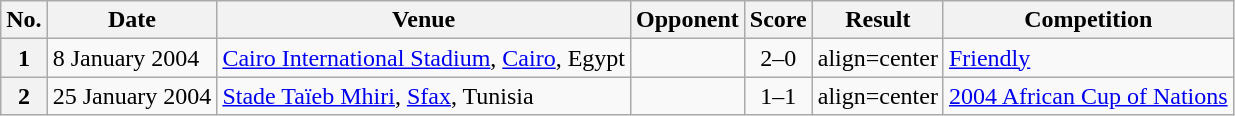<table class="wikitable sortable">
<tr>
<th scope="col">No.</th>
<th scope="col">Date</th>
<th scope="col">Venue</th>
<th scope="col">Opponent</th>
<th scope="col">Score</th>
<th scope="col">Result</th>
<th scope="col">Competition</th>
</tr>
<tr>
<th scope="row">1</th>
<td>8 January 2004</td>
<td><a href='#'>Cairo International Stadium</a>, <a href='#'>Cairo</a>, Egypt</td>
<td></td>
<td align=center>2–0</td>
<td>align=center </td>
<td><a href='#'>Friendly</a></td>
</tr>
<tr>
<th scope="row">2</th>
<td>25 January 2004</td>
<td><a href='#'>Stade Taïeb Mhiri</a>, <a href='#'>Sfax</a>, Tunisia</td>
<td></td>
<td align=center>1–1</td>
<td>align=center </td>
<td><a href='#'>2004 African Cup of Nations</a></td>
</tr>
</table>
